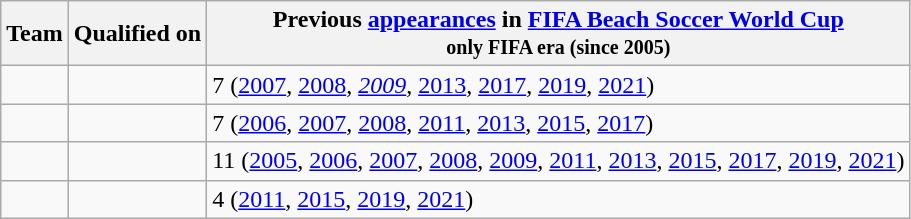<table class="wikitable sortable">
<tr>
<th>Team</th>
<th>Qualified on</th>
<th data-sort-type="number">Previous <a href='#'>appearances</a> in <a href='#'>FIFA Beach Soccer World Cup</a><br><small>only FIFA era (since 2005)</small></th>
</tr>
<tr>
<td></td>
<td></td>
<td>7 (<a href='#'>2007</a>, <a href='#'>2008</a>, <a href='#'><em>2009</em></a>, <a href='#'>2013</a>, <a href='#'>2017</a>, <a href='#'>2019</a>, <a href='#'>2021</a>)</td>
</tr>
<tr>
<td></td>
<td></td>
<td>7 (<a href='#'>2006</a>, <a href='#'>2007</a>, <a href='#'>2008</a>, <a href='#'>2011</a>, <a href='#'>2013</a>, <a href='#'>2015</a>, <a href='#'>2017</a>)</td>
</tr>
<tr>
<td></td>
<td></td>
<td>11 (<a href='#'>2005</a>, <a href='#'>2006</a>, <a href='#'>2007</a>, <a href='#'>2008</a>, <a href='#'>2009</a>, <a href='#'>2011</a>, <a href='#'>2013</a>, <a href='#'>2015</a>, <a href='#'>2017</a>, <a href='#'>2019</a>, <a href='#'>2021</a>)</td>
</tr>
<tr>
<td></td>
<td></td>
<td>4 (<a href='#'>2011</a>, <a href='#'>2015</a>, <a href='#'>2019</a>, <a href='#'>2021</a>)</td>
</tr>
</table>
